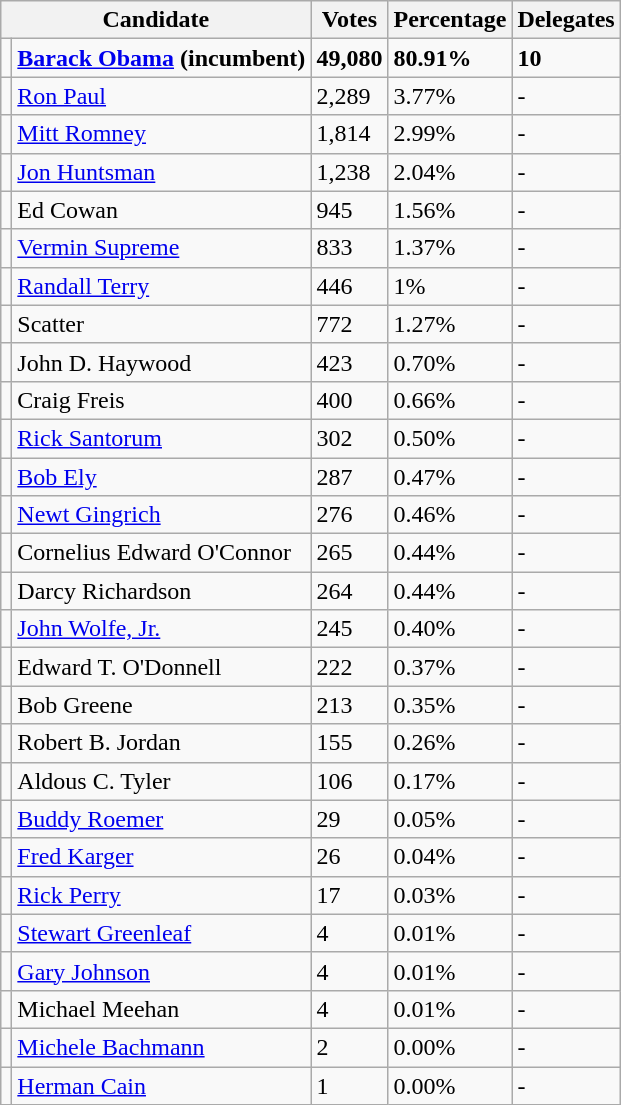<table class="wikitable sortable">
<tr valign=bottom>
<th colspan=2>Candidate</th>
<th>Votes</th>
<th>Percentage</th>
<th>Delegates</th>
</tr>
<tr>
<td></td>
<td><strong><a href='#'>Barack Obama</a></strong> <strong>(incumbent)</strong></td>
<td><strong>49,080</strong></td>
<td><strong>80.91%</strong></td>
<td><strong>10</strong></td>
</tr>
<tr>
<td></td>
<td><a href='#'>Ron Paul</a></td>
<td>2,289</td>
<td>3.77%</td>
<td>-</td>
</tr>
<tr>
<td></td>
<td><a href='#'>Mitt Romney</a></td>
<td>1,814</td>
<td>2.99%</td>
<td>-</td>
</tr>
<tr>
<td></td>
<td><a href='#'>Jon Huntsman</a></td>
<td>1,238</td>
<td>2.04%</td>
<td>-</td>
</tr>
<tr>
<td></td>
<td>Ed Cowan</td>
<td>945</td>
<td>1.56%</td>
<td>-</td>
</tr>
<tr>
<td></td>
<td><a href='#'>Vermin Supreme</a></td>
<td>833</td>
<td>1.37%</td>
<td>-</td>
</tr>
<tr>
<td></td>
<td><a href='#'>Randall Terry</a></td>
<td>446</td>
<td>1%</td>
<td>-</td>
</tr>
<tr>
<td></td>
<td>Scatter</td>
<td>772</td>
<td>1.27%</td>
<td>-</td>
</tr>
<tr>
<td></td>
<td>John D. Haywood</td>
<td>423</td>
<td>0.70%</td>
<td>-</td>
</tr>
<tr>
<td></td>
<td>Craig Freis</td>
<td>400</td>
<td>0.66%</td>
<td>-</td>
</tr>
<tr>
<td></td>
<td><a href='#'>Rick Santorum</a></td>
<td>302</td>
<td>0.50%</td>
<td>-</td>
</tr>
<tr>
<td></td>
<td><a href='#'>Bob Ely</a></td>
<td>287</td>
<td>0.47%</td>
<td>-</td>
</tr>
<tr>
<td></td>
<td><a href='#'>Newt Gingrich</a></td>
<td>276</td>
<td>0.46%</td>
<td>-</td>
</tr>
<tr>
<td></td>
<td>Cornelius Edward O'Connor</td>
<td>265</td>
<td>0.44%</td>
<td>-</td>
</tr>
<tr>
<td></td>
<td>Darcy Richardson</td>
<td>264</td>
<td>0.44%</td>
<td>-</td>
</tr>
<tr>
<td></td>
<td><a href='#'>John Wolfe, Jr.</a></td>
<td>245</td>
<td>0.40%</td>
<td>-</td>
</tr>
<tr>
<td></td>
<td>Edward T. O'Donnell</td>
<td>222</td>
<td>0.37%</td>
<td>-</td>
</tr>
<tr>
<td></td>
<td>Bob Greene</td>
<td>213</td>
<td>0.35%</td>
<td>-</td>
</tr>
<tr>
<td></td>
<td>Robert B. Jordan</td>
<td>155</td>
<td>0.26%</td>
<td>-</td>
</tr>
<tr>
<td></td>
<td>Aldous C. Tyler</td>
<td>106</td>
<td>0.17%</td>
<td>-</td>
</tr>
<tr>
<td></td>
<td><a href='#'>Buddy Roemer</a></td>
<td>29</td>
<td>0.05%</td>
<td>-</td>
</tr>
<tr>
<td></td>
<td><a href='#'>Fred Karger</a></td>
<td>26</td>
<td>0.04%</td>
<td>-</td>
</tr>
<tr>
<td></td>
<td><a href='#'>Rick Perry</a></td>
<td>17</td>
<td>0.03%</td>
<td>-</td>
</tr>
<tr>
<td></td>
<td><a href='#'>Stewart Greenleaf</a></td>
<td>4</td>
<td>0.01%</td>
<td>-</td>
</tr>
<tr>
<td></td>
<td><a href='#'>Gary Johnson</a></td>
<td>4</td>
<td>0.01%</td>
<td>-</td>
</tr>
<tr>
<td></td>
<td>Michael Meehan</td>
<td>4</td>
<td>0.01%</td>
<td>-</td>
</tr>
<tr>
<td></td>
<td><a href='#'>Michele Bachmann</a></td>
<td>2</td>
<td>0.00%</td>
<td>-</td>
</tr>
<tr>
<td></td>
<td><a href='#'>Herman Cain</a></td>
<td>1</td>
<td>0.00%</td>
<td>-</td>
</tr>
</table>
